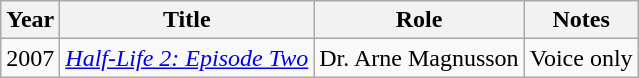<table class="wikitable">
<tr>
<th>Year</th>
<th>Title</th>
<th>Role</th>
<th>Notes</th>
</tr>
<tr>
<td>2007</td>
<td><em><a href='#'>Half-Life 2: Episode Two</a></em></td>
<td>Dr. Arne Magnusson</td>
<td>Voice only</td>
</tr>
</table>
